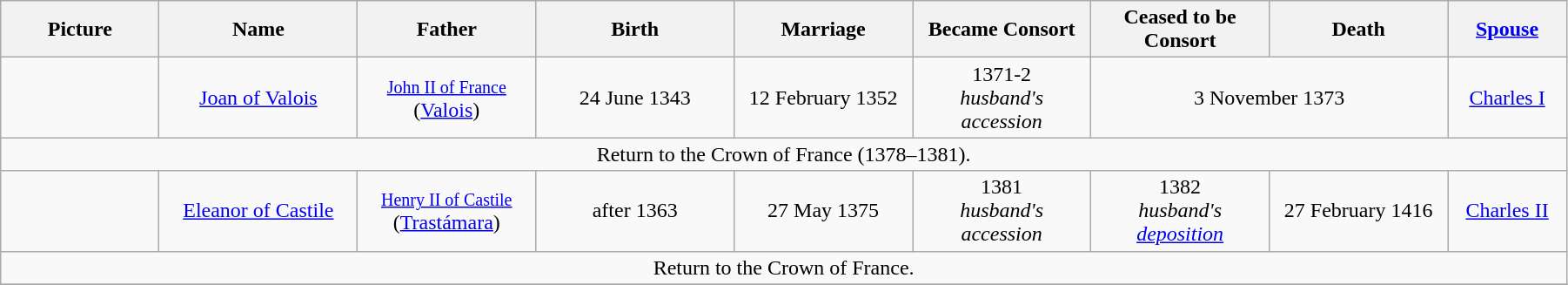<table width=95% class="wikitable">
<tr>
<th width = "8%">Picture</th>
<th width = "10%">Name</th>
<th width = "9%">Father</th>
<th width = "10%">Birth</th>
<th width = "9%">Marriage</th>
<th width = "9%">Became Consort</th>
<th width = "9%">Ceased to be Consort</th>
<th width = "9%">Death</th>
<th width = "6%"><a href='#'>Spouse</a></th>
</tr>
<tr>
<td align="center"></td>
<td align="center"><a href='#'>Joan of Valois</a><br></td>
<td align="center"><small><a href='#'>John II of France</a></small><br> (<a href='#'>Valois</a>)</td>
<td align="center">24 June 1343</td>
<td align="center">12 February 1352</td>
<td align="center">1371-2<br><em>husband's accession</em></td>
<td align="center" colspan="2">3 November 1373</td>
<td align="center"><a href='#'>Charles I</a></td>
</tr>
<tr>
<td align="center" colspan="9">Return to the Crown of France (1378–1381).</td>
</tr>
<tr>
<td align="center"></td>
<td align="center"><a href='#'>Eleanor of Castile</a></td>
<td align="center"><small><a href='#'>Henry II of Castile</a></small><br> (<a href='#'>Trastámara</a>)</td>
<td align="center">after 1363</td>
<td align="center">27 May 1375</td>
<td align="center">1381<br><em>husband's accession</em></td>
<td align="center">1382<br><em>husband's <a href='#'>deposition</a></em></td>
<td align="center">27 February 1416</td>
<td align="center"><a href='#'>Charles II</a></td>
</tr>
<tr>
<td align="center" colspan="9">Return to the Crown of France.</td>
</tr>
<tr>
</tr>
</table>
